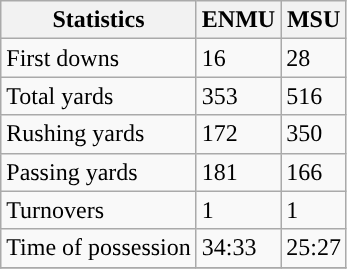<table class="wikitable">
<tr>
<th>Statistics</th>
<th>ENMU</th>
<th>MSU</th>
</tr>
<tr>
<td>First downs</td>
<td>16</td>
<td>28</td>
</tr>
<tr>
<td>Total yards</td>
<td>353</td>
<td>516</td>
</tr>
<tr>
<td>Rushing yards</td>
<td>172</td>
<td>350</td>
</tr>
<tr>
<td>Passing yards</td>
<td>181</td>
<td>166</td>
</tr>
<tr>
<td>Turnovers</td>
<td>1</td>
<td>1</td>
</tr>
<tr>
<td>Time of possession</td>
<td>34:33</td>
<td>25:27</td>
</tr>
<tr>
</tr>
</table>
